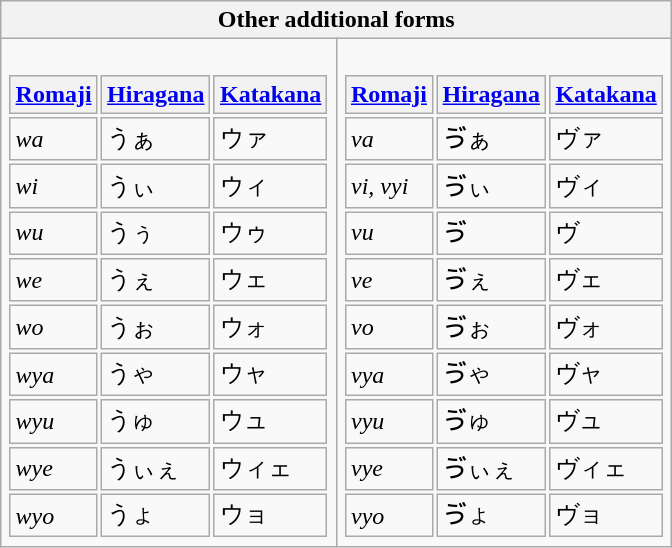<table class="wikitable">
<tr>
<th colspan="2">Other additional forms</th>
</tr>
<tr>
<td><br><table align="center" style="background: transparent">
<tr>
<th><a href='#'>Romaji</a></th>
<th><a href='#'>Hiragana</a></th>
<th><a href='#'>Katakana</a></th>
</tr>
<tr>
<td><em>wa</em></td>
<td>うぁ</td>
<td>ウァ</td>
</tr>
<tr>
<td><em>wi</em></td>
<td>うぃ</td>
<td>ウィ</td>
</tr>
<tr>
<td><em>wu</em></td>
<td>うぅ</td>
<td>ウゥ</td>
</tr>
<tr>
<td><em>we</em></td>
<td>うぇ</td>
<td>ウェ</td>
</tr>
<tr>
<td><em>wo</em></td>
<td>うぉ</td>
<td>ウォ</td>
</tr>
<tr>
<td><em>wya</em></td>
<td>うゃ</td>
<td>ウャ</td>
</tr>
<tr>
<td><em>wyu</em></td>
<td>うゅ</td>
<td>ウュ</td>
</tr>
<tr>
<td><em>wye</em></td>
<td>うぃぇ</td>
<td>ウィェ</td>
</tr>
<tr>
<td><em>wyo</em></td>
<td>うょ</td>
<td>ウョ</td>
</tr>
</table>
</td>
<td><br><table align="center" style="background: transparent">
<tr>
<th><a href='#'>Romaji</a></th>
<th><a href='#'>Hiragana</a></th>
<th><a href='#'>Katakana</a></th>
</tr>
<tr>
<td><em>va</em></td>
<td>ゔぁ</td>
<td>ヴァ</td>
</tr>
<tr>
<td><em>vi, vyi</em></td>
<td>ゔぃ</td>
<td>ヴィ</td>
</tr>
<tr>
<td><em>vu</em></td>
<td>ゔ</td>
<td>ヴ</td>
</tr>
<tr>
<td><em>ve</em></td>
<td>ゔぇ</td>
<td>ヴェ</td>
</tr>
<tr>
<td><em>vo</em></td>
<td>ゔぉ</td>
<td>ヴォ</td>
</tr>
<tr>
<td><em>vya</em></td>
<td>ゔゃ</td>
<td>ヴャ</td>
</tr>
<tr>
<td><em>vyu</em></td>
<td>ゔゅ</td>
<td>ヴュ</td>
</tr>
<tr>
<td><em>vye</em></td>
<td>ゔぃぇ</td>
<td>ヴィェ</td>
</tr>
<tr>
<td><em>vyo</em></td>
<td>ゔょ</td>
<td>ヴョ</td>
</tr>
</table>
</td>
</tr>
</table>
